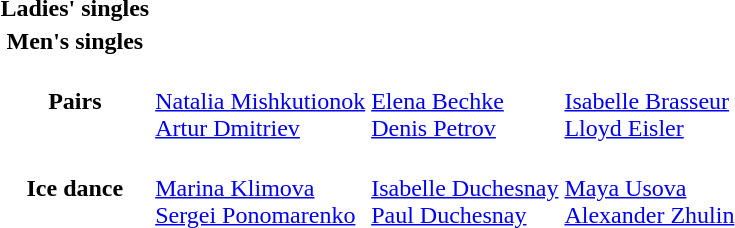<table>
<tr>
<th scope=row>Ladies' singles<br></th>
<td></td>
<td></td>
<td></td>
</tr>
<tr>
<th scope=row>Men's singles<br></th>
<td></td>
<td></td>
<td></td>
</tr>
<tr>
<th scope=row>Pairs <br></th>
<td><br> <a href='#'>Natalia Mishkutionok</a><br><a href='#'>Artur Dmitriev</a></td>
<td> <br> <a href='#'>Elena Bechke</a><br><a href='#'>Denis Petrov</a></td>
<td> <br> <a href='#'>Isabelle Brasseur</a><br><a href='#'>Lloyd Eisler</a></td>
</tr>
<tr>
<th scope=row>Ice dance <br></th>
<td> <br>  <a href='#'>Marina Klimova</a><br><a href='#'>Sergei Ponomarenko</a></td>
<td><br>  <a href='#'>Isabelle Duchesnay</a><br><a href='#'>Paul Duchesnay</a></td>
<td> <br>  <a href='#'>Maya Usova</a><br><a href='#'>Alexander Zhulin</a></td>
</tr>
<tr>
</tr>
</table>
